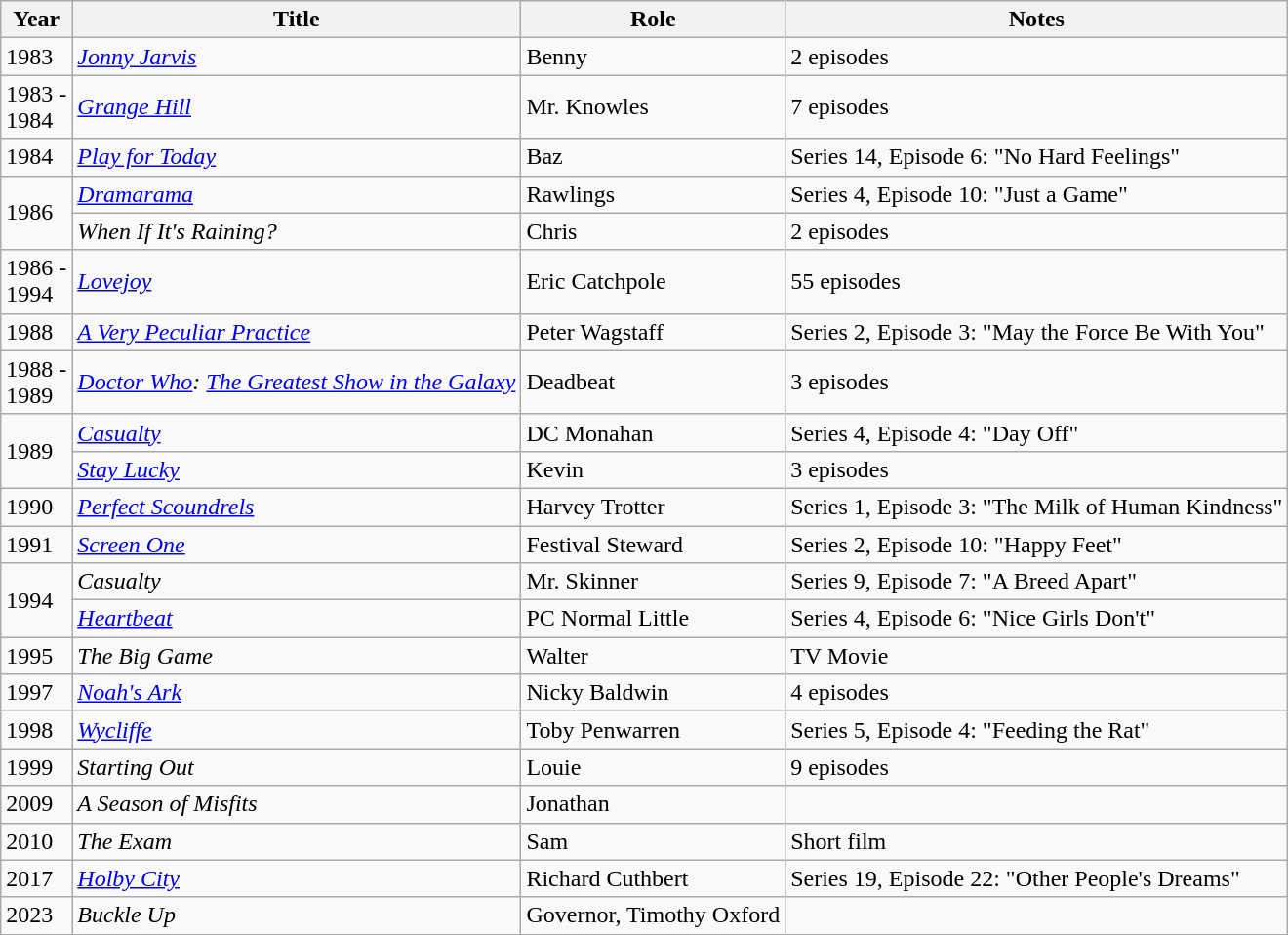<table class="wikitable">
<tr>
<th>Year</th>
<th>Title</th>
<th>Role</th>
<th>Notes</th>
</tr>
<tr>
<td>1983</td>
<td><em><a href='#'>Jonny Jarvis</a></em></td>
<td>Benny</td>
<td>2 episodes</td>
</tr>
<tr>
<td>1983 -<br>1984</td>
<td><em><a href='#'>Grange Hill</a></em></td>
<td>Mr. Knowles</td>
<td>7 episodes</td>
</tr>
<tr>
<td>1984</td>
<td><em><a href='#'>Play for Today</a></em></td>
<td>Baz</td>
<td>Series 14, Episode 6: "No Hard Feelings"</td>
</tr>
<tr>
<td rowspan="2">1986</td>
<td><em><a href='#'>Dramarama</a></em></td>
<td>Rawlings</td>
<td>Series 4, Episode 10: "Just a Game"</td>
</tr>
<tr>
<td><em>When If It's Raining?</em></td>
<td>Chris</td>
<td>2 episodes</td>
</tr>
<tr>
<td>1986 -<br>1994</td>
<td><em><a href='#'>Lovejoy</a></em></td>
<td>Eric Catchpole</td>
<td>55 episodes</td>
</tr>
<tr>
<td>1988</td>
<td><em><a href='#'>A Very Peculiar Practice</a></em></td>
<td>Peter Wagstaff</td>
<td>Series 2, Episode 3: "May the Force Be With You"</td>
</tr>
<tr>
<td>1988 -<br>1989</td>
<td><em><a href='#'>Doctor Who</a>: <a href='#'>The Greatest Show in the Galaxy</a></em></td>
<td>Deadbeat</td>
<td>3 episodes</td>
</tr>
<tr>
<td rowspan="2">1989</td>
<td><em><a href='#'>Casualty</a></em></td>
<td>DC Monahan</td>
<td>Series 4, Episode 4: "Day Off"</td>
</tr>
<tr>
<td><em><a href='#'>Stay Lucky</a></em></td>
<td>Kevin</td>
<td>3 episodes</td>
</tr>
<tr>
<td>1990</td>
<td><em><a href='#'>Perfect Scoundrels</a></em></td>
<td>Harvey Trotter</td>
<td>Series 1, Episode 3: "The Milk of Human Kindness"</td>
</tr>
<tr>
<td>1991</td>
<td><em><a href='#'>Screen One</a></em></td>
<td>Festival Steward</td>
<td>Series 2, Episode 10: "Happy Feet"</td>
</tr>
<tr>
<td rowspan="2">1994</td>
<td><em>Casualty</em></td>
<td>Mr. Skinner</td>
<td>Series 9, Episode 7: "A Breed Apart"</td>
</tr>
<tr>
<td><em><a href='#'>Heartbeat</a></em></td>
<td>PC Normal Little</td>
<td>Series 4, Episode 6: "Nice Girls Don't"</td>
</tr>
<tr>
<td>1995</td>
<td><em>The Big Game</em></td>
<td>Walter</td>
<td>TV Movie</td>
</tr>
<tr>
<td>1997</td>
<td><em><a href='#'>Noah's Ark</a></em></td>
<td>Nicky Baldwin</td>
<td>4 episodes</td>
</tr>
<tr>
<td>1998</td>
<td><em><a href='#'>Wycliffe</a></em></td>
<td>Toby Penwarren</td>
<td>Series 5, Episode 4: "Feeding the Rat"</td>
</tr>
<tr>
<td>1999</td>
<td><em>Starting Out</em></td>
<td>Louie</td>
<td>9 episodes</td>
</tr>
<tr>
<td>2009</td>
<td><em>A Season of Misfits</em></td>
<td>Jonathan</td>
<td></td>
</tr>
<tr>
<td>2010</td>
<td><em>The Exam</em></td>
<td>Sam</td>
<td>Short film</td>
</tr>
<tr>
<td>2017</td>
<td><em><a href='#'>Holby City</a></em></td>
<td>Richard Cuthbert</td>
<td>Series 19, Episode 22: "Other People's Dreams"</td>
</tr>
<tr>
<td>2023</td>
<td><em>Buckle Up</em></td>
<td>Governor, Timothy Oxford</td>
<td></td>
</tr>
</table>
